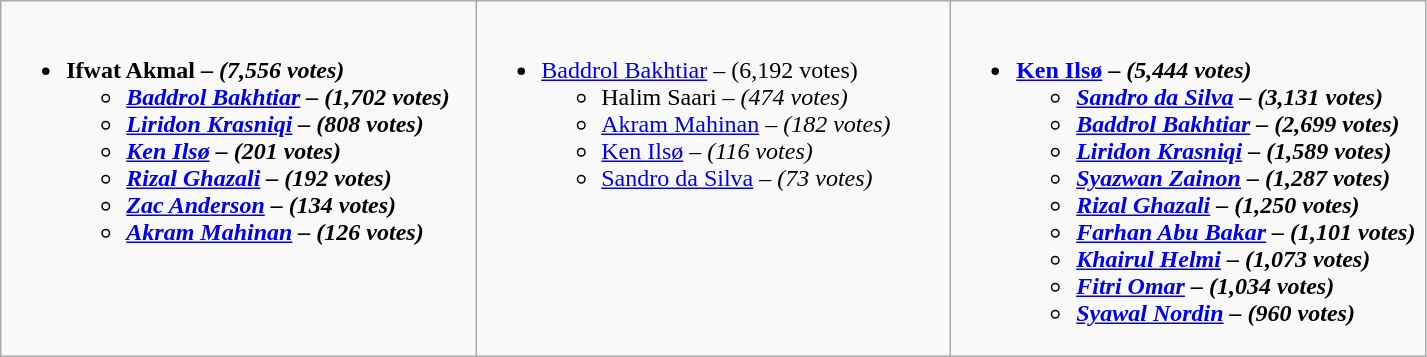<table class=wikitable>
<tr>
<td valign="top" width="33%"><br><ul><li><strong>Ifwat Akmal – <em>(7,556 votes)<strong><em><ul><li><a href='#'>Baddrol Bakhtiar</a> – </em>(1,702 votes)<em></li><li><a href='#'>Liridon Krasniqi</a> – </em>(808 votes)<em></li><li><a href='#'>Ken Ilsø</a> – </em>(201 votes)<em></li><li><a href='#'>Rizal Ghazali</a> – </em>(192 votes)<em></li><li><a href='#'>Zac Anderson</a> – </em>(134 votes)<em></li><li><a href='#'>Akram Mahinan</a> – </em>(126 votes)<em></li></ul></li></ul></td>
<td valign="top" width="33%"><br><ul><li></strong><a href='#'>Baddrol Bakhtiar</a> – </em>(6,192 votes)</em></strong><ul><li>Halim Saari – <em>(474 votes)</em></li><li><a href='#'>Akram Mahinan</a> – <em>(182 votes)</em></li><li><a href='#'>Ken Ilsø</a> – <em>(116 votes)</em></li><li><a href='#'>Sandro da Silva</a> – <em>(73 votes)</em></li></ul></li></ul></td>
<td valign="top" width="33%"><br><ul><li><strong><a href='#'>Ken Ilsø</a> – <em>(5,444 votes)<strong><em><ul><li><a href='#'>Sandro da Silva</a> – </em>(3,131 votes)<em></li><li><a href='#'>Baddrol Bakhtiar</a> – </em>(2,699 votes)<em></li><li><a href='#'>Liridon Krasniqi</a> – </em>(1,589 votes)<em></li><li><a href='#'>Syazwan Zainon</a> – </em>(1,287 votes)<em></li><li><a href='#'>Rizal Ghazali</a> – </em>(1,250 votes)<em></li><li><a href='#'>Farhan Abu Bakar</a> – </em>(1,101 votes)<em></li><li><a href='#'>Khairul Helmi</a> – </em>(1,073 votes)<em></li><li><a href='#'>Fitri Omar</a> – </em>(1,034 votes)<em></li><li><a href='#'>Syawal Nordin</a> – </em>(960 votes)<em></li></ul></li></ul></td>
</tr>
</table>
